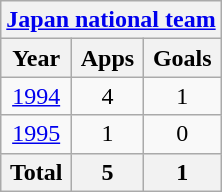<table class="wikitable" style="text-align:center">
<tr>
<th colspan=3><a href='#'>Japan national team</a></th>
</tr>
<tr>
<th>Year</th>
<th>Apps</th>
<th>Goals</th>
</tr>
<tr>
<td><a href='#'>1994</a></td>
<td>4</td>
<td>1</td>
</tr>
<tr>
<td><a href='#'>1995</a></td>
<td>1</td>
<td>0</td>
</tr>
<tr>
<th>Total</th>
<th>5</th>
<th>1</th>
</tr>
</table>
